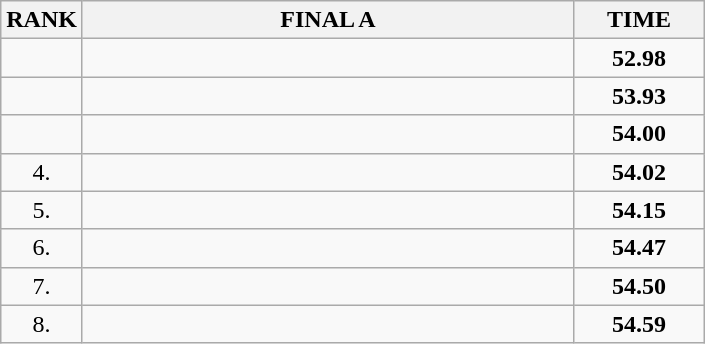<table class="wikitable">
<tr>
<th>RANK</th>
<th style="width: 20em">FINAL A</th>
<th style="width: 5em">TIME</th>
</tr>
<tr>
<td align="center"></td>
<td></td>
<td align="center"><strong>52.98</strong></td>
</tr>
<tr>
<td align="center"></td>
<td></td>
<td align="center"><strong>53.93</strong></td>
</tr>
<tr>
<td align="center"></td>
<td></td>
<td align="center"><strong>54.00</strong></td>
</tr>
<tr>
<td align="center">4.</td>
<td></td>
<td align="center"><strong>54.02</strong></td>
</tr>
<tr>
<td align="center">5.</td>
<td></td>
<td align="center"><strong>54.15</strong></td>
</tr>
<tr>
<td align="center">6.</td>
<td></td>
<td align="center"><strong>54.47</strong></td>
</tr>
<tr>
<td align="center">7.</td>
<td></td>
<td align="center"><strong>54.50</strong></td>
</tr>
<tr>
<td align="center">8.</td>
<td></td>
<td align="center"><strong>54.59</strong></td>
</tr>
</table>
